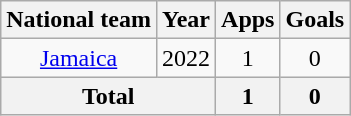<table class="wikitable" style="text-align:center">
<tr>
<th>National team</th>
<th>Year</th>
<th>Apps</th>
<th>Goals</th>
</tr>
<tr>
<td><a href='#'>Jamaica</a></td>
<td>2022</td>
<td>1</td>
<td>0</td>
</tr>
<tr>
<th colspan="2">Total</th>
<th>1</th>
<th>0</th>
</tr>
</table>
